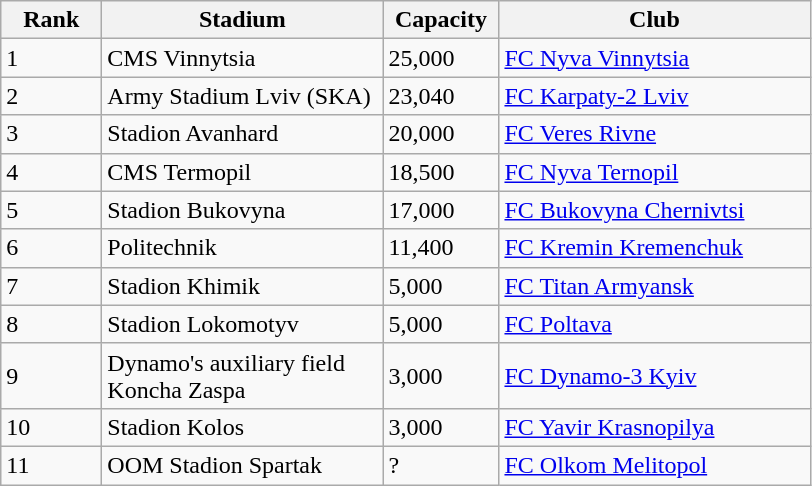<table class="wikitable sortable">
<tr>
<th width=60>Rank</th>
<th width=180>Stadium</th>
<th width=70>Capacity</th>
<th width=200>Club</th>
</tr>
<tr>
<td>1</td>
<td>CMS Vinnytsia</td>
<td>25,000</td>
<td><a href='#'>FC Nyva Vinnytsia</a></td>
</tr>
<tr>
<td>2</td>
<td>Army Stadium Lviv (SKA)</td>
<td>23,040</td>
<td><a href='#'>FC Karpaty-2 Lviv</a></td>
</tr>
<tr>
<td>3</td>
<td>Stadion Avanhard</td>
<td>20,000</td>
<td><a href='#'>FC Veres Rivne</a></td>
</tr>
<tr>
<td>4</td>
<td>CMS Termopil</td>
<td>18,500</td>
<td><a href='#'>FC Nyva Ternopil</a></td>
</tr>
<tr>
<td>5</td>
<td>Stadion Bukovyna</td>
<td>17,000</td>
<td><a href='#'>FC Bukovyna Chernivtsi</a></td>
</tr>
<tr>
<td>6</td>
<td>Politechnik</td>
<td>11,400</td>
<td><a href='#'>FC Kremin Kremenchuk</a></td>
</tr>
<tr>
<td>7</td>
<td>Stadion Khimik</td>
<td>5,000</td>
<td><a href='#'>FC Titan Armyansk</a></td>
</tr>
<tr>
<td>8</td>
<td>Stadion Lokomotyv</td>
<td>5,000</td>
<td><a href='#'>FC Poltava</a></td>
</tr>
<tr>
<td>9</td>
<td>Dynamo's auxiliary field Koncha Zaspa</td>
<td>3,000</td>
<td><a href='#'>FC Dynamo-3 Kyiv</a></td>
</tr>
<tr>
<td>10</td>
<td>Stadion Kolos</td>
<td>3,000</td>
<td><a href='#'>FC Yavir Krasnopilya</a></td>
</tr>
<tr>
<td>11</td>
<td>OOM Stadion Spartak</td>
<td>?</td>
<td><a href='#'>FC Olkom Melitopol</a></td>
</tr>
</table>
